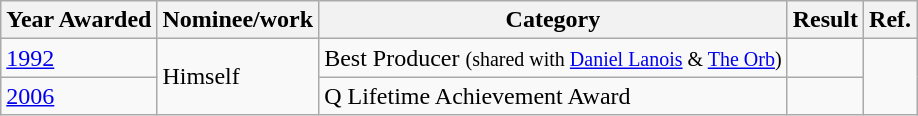<table class="wikitable">
<tr>
<th>Year Awarded</th>
<th>Nominee/work</th>
<th>Category</th>
<th>Result</th>
<th>Ref.</th>
</tr>
<tr>
<td><a href='#'>1992</a></td>
<td rowspan="2">Himself</td>
<td>Best Producer <small>(shared with <a href='#'>Daniel Lanois</a> & <a href='#'>The Orb</a>)</small></td>
<td></td>
<td rowspan="2"></td>
</tr>
<tr>
<td><a href='#'>2006</a></td>
<td>Q Lifetime Achievement Award</td>
<td></td>
</tr>
</table>
